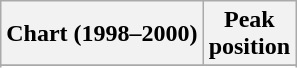<table class="wikitable sortable plainrowheaders" style="text-align:center">
<tr>
<th scope="col">Chart (1998–2000)</th>
<th scope="col">Peak<br> position</th>
</tr>
<tr>
</tr>
<tr>
</tr>
<tr>
</tr>
<tr>
</tr>
<tr>
</tr>
</table>
